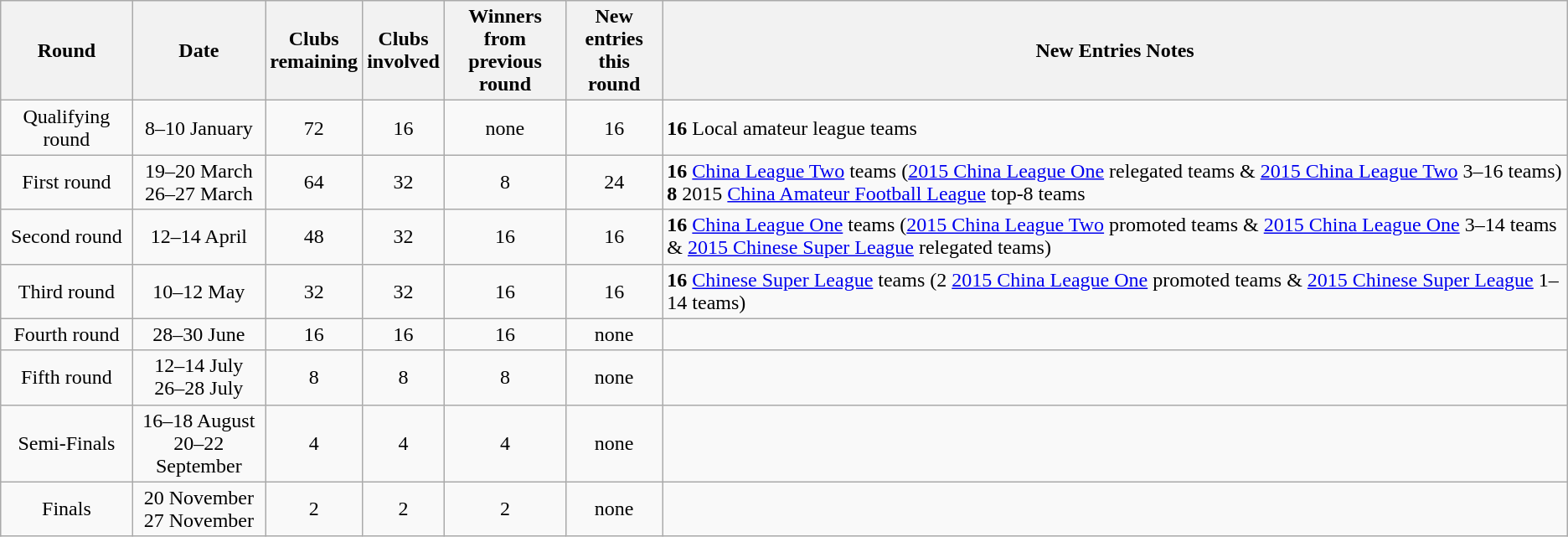<table class="wikitable">
<tr>
<th>Round</th>
<th>Date</th>
<th>Clubs<br>remaining</th>
<th>Clubs<br>involved</th>
<th>Winners from<br>previous round</th>
<th>New entries<br>this round</th>
<th>New Entries Notes</th>
</tr>
<tr align=center>
<td>Qualifying round</td>
<td>8–10 January</td>
<td>72</td>
<td>16</td>
<td>none</td>
<td>16</td>
<td align=left><strong>16</strong> Local amateur league teams</td>
</tr>
<tr align=center>
<td>First round</td>
<td>19–20 March<br>26–27 March</td>
<td>64</td>
<td>32</td>
<td>8</td>
<td>24</td>
<td align=left><strong>16</strong> <a href='#'>China League Two</a> teams (<a href='#'>2015 China League One</a> relegated teams & <a href='#'>2015 China League Two</a> 3–16 teams)<br> <strong>8</strong> 2015 <a href='#'>China Amateur Football League</a> top-8 teams</td>
</tr>
<tr align=center>
<td>Second round</td>
<td>12–14 April</td>
<td>48</td>
<td>32</td>
<td>16</td>
<td>16</td>
<td align=left><strong>16</strong> <a href='#'>China League One</a> teams (<a href='#'>2015 China League Two</a> promoted teams & <a href='#'>2015 China League One</a> 3–14 teams & <a href='#'>2015 Chinese Super League</a> relegated teams)</td>
</tr>
<tr align=center>
<td>Third round</td>
<td>10–12 May</td>
<td>32</td>
<td>32</td>
<td>16</td>
<td>16</td>
<td align=left><strong>16</strong> <a href='#'>Chinese Super League</a> teams (2 <a href='#'>2015 China League One</a> promoted teams & <a href='#'>2015 Chinese Super League</a> 1–14 teams)</td>
</tr>
<tr align=center>
<td>Fourth round</td>
<td>28–30 June</td>
<td>16</td>
<td>16</td>
<td>16</td>
<td>none</td>
<td align=left></td>
</tr>
<tr align=center>
<td>Fifth round</td>
<td>12–14 July<br>26–28 July</td>
<td>8</td>
<td>8</td>
<td>8</td>
<td>none</td>
<td align=left></td>
</tr>
<tr align=center>
<td>Semi-Finals</td>
<td>16–18 August<br>20–22 September</td>
<td>4</td>
<td>4</td>
<td>4</td>
<td>none</td>
<td align=left></td>
</tr>
<tr align=center>
<td>Finals</td>
<td>20 November<br>27 November</td>
<td>2</td>
<td>2</td>
<td>2</td>
<td>none</td>
<td align=left></td>
</tr>
</table>
